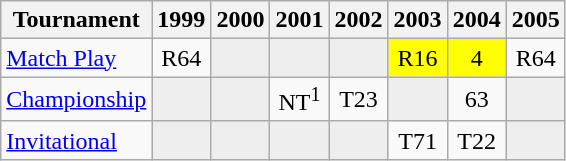<table class="wikitable" style="text-align:center;">
<tr>
<th>Tournament</th>
<th>1999</th>
<th>2000</th>
<th>2001</th>
<th>2002</th>
<th>2003</th>
<th>2004</th>
<th>2005</th>
</tr>
<tr>
<td align="left"><a href='#'>Match Play</a></td>
<td>R64</td>
<td style="background:#eeeeee;"></td>
<td style="background:#eeeeee;"></td>
<td style="background:#eeeeee;"></td>
<td style="background:yellow;">R16</td>
<td style="background:yellow;">4</td>
<td>R64</td>
</tr>
<tr>
<td align="left"><a href='#'>Championship</a></td>
<td style="background:#eeeeee;"></td>
<td style="background:#eeeeee;"></td>
<td>NT<sup>1</sup></td>
<td>T23</td>
<td style="background:#eeeeee;"></td>
<td>63</td>
<td style="background:#eeeeee;"></td>
</tr>
<tr>
<td align="left"><a href='#'>Invitational</a></td>
<td style="background:#eeeeee;"></td>
<td style="background:#eeeeee;"></td>
<td style="background:#eeeeee;"></td>
<td style="background:#eeeeee;"></td>
<td>T71</td>
<td>T22</td>
<td style="background:#eeeeee;"></td>
</tr>
</table>
